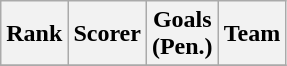<table class="wikitable">
<tr>
<th>Rank</th>
<th>Scorer</th>
<th>Goals<br>(Pen.)</th>
<th>Team</th>
</tr>
<tr>
</tr>
</table>
